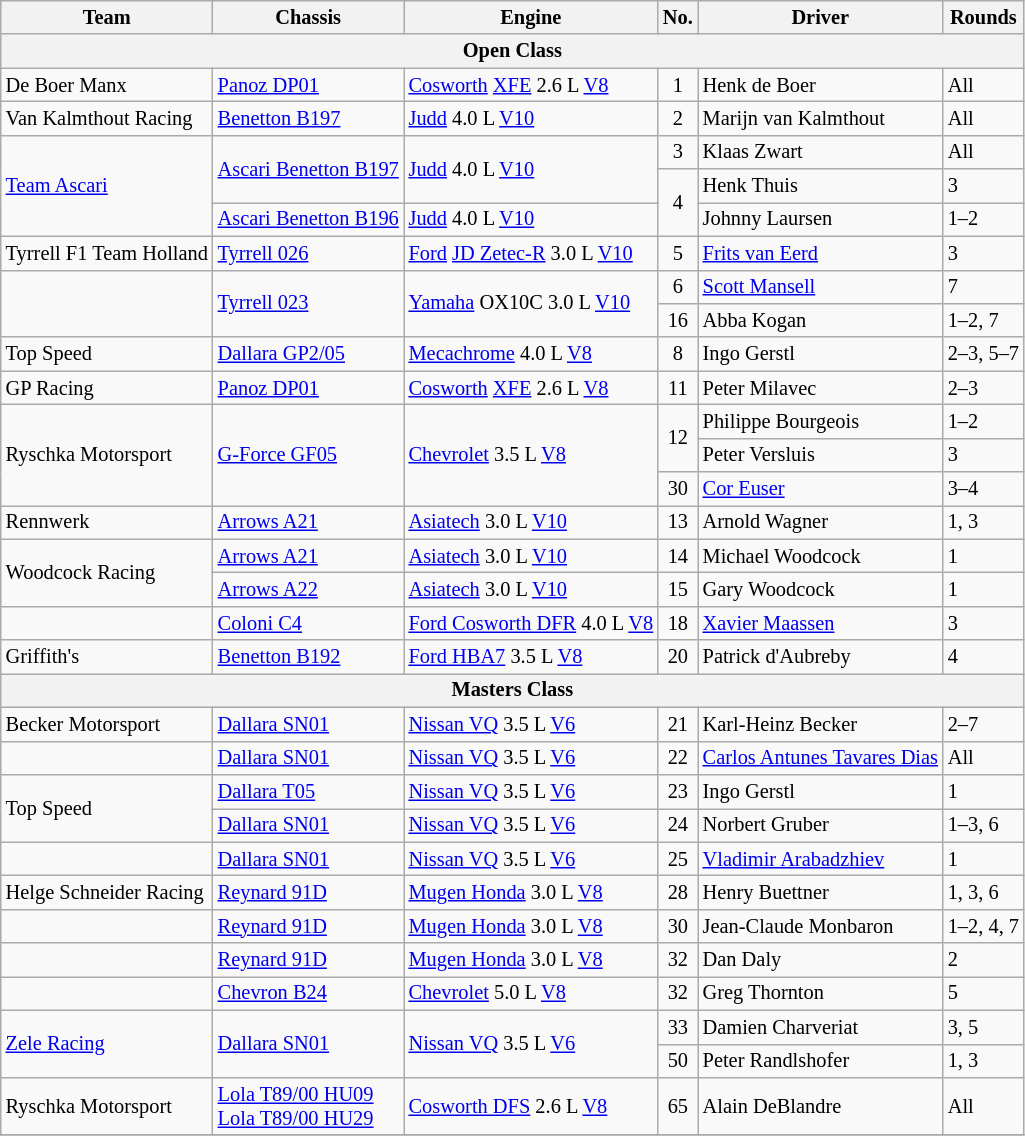<table class="wikitable" style="font-size: 85%;">
<tr>
<th>Team</th>
<th>Chassis</th>
<th>Engine</th>
<th>No.</th>
<th>Driver</th>
<th>Rounds</th>
</tr>
<tr>
<th colspan=6>Open Class</th>
</tr>
<tr>
<td> De Boer Manx</td>
<td><a href='#'>Panoz DP01</a></td>
<td><a href='#'>Cosworth</a> <a href='#'>XFE</a> 2.6 L <a href='#'>V8</a></td>
<td align=center>1</td>
<td> Henk de Boer</td>
<td>All</td>
</tr>
<tr>
<td> Van Kalmthout Racing</td>
<td><a href='#'>Benetton B197</a></td>
<td><a href='#'>Judd</a> 4.0 L <a href='#'>V10</a></td>
<td align=center>2</td>
<td> Marijn van Kalmthout</td>
<td>All</td>
</tr>
<tr>
<td rowspan=3> <a href='#'>Team Ascari</a></td>
<td rowspan=2><a href='#'>Ascari Benetton B197</a></td>
<td rowspan=2><a href='#'>Judd</a> 4.0 L <a href='#'>V10</a></td>
<td align=center>3</td>
<td> Klaas Zwart</td>
<td>All</td>
</tr>
<tr>
<td rowspan=2 align=center>4</td>
<td> Henk Thuis</td>
<td>3</td>
</tr>
<tr>
<td><a href='#'>Ascari Benetton B196</a></td>
<td><a href='#'>Judd</a> 4.0 L <a href='#'>V10</a></td>
<td> Johnny Laursen</td>
<td>1–2</td>
</tr>
<tr>
<td> Tyrrell F1 Team Holland</td>
<td><a href='#'>Tyrrell 026</a></td>
<td><a href='#'>Ford</a> <a href='#'>JD Zetec-R</a> 3.0 L <a href='#'>V10</a></td>
<td align=center>5</td>
<td> <a href='#'>Frits van Eerd</a></td>
<td>3</td>
</tr>
<tr>
<td rowspan=2> </td>
<td rowspan=2><a href='#'>Tyrrell 023</a></td>
<td rowspan=2><a href='#'>Yamaha</a> OX10C 3.0 L <a href='#'>V10</a></td>
<td align=center>6</td>
<td> <a href='#'>Scott Mansell</a></td>
<td>7</td>
</tr>
<tr>
<td align=center>16</td>
<td> Abba Kogan</td>
<td>1–2, 7</td>
</tr>
<tr>
<td> Top Speed</td>
<td><a href='#'>Dallara GP2/05</a></td>
<td><a href='#'>Mecachrome</a> 4.0 L <a href='#'>V8</a></td>
<td align=center>8</td>
<td> Ingo Gerstl</td>
<td>2–3, 5–7</td>
</tr>
<tr>
<td> GP Racing</td>
<td><a href='#'>Panoz DP01</a></td>
<td><a href='#'>Cosworth</a> <a href='#'>XFE</a> 2.6 L <a href='#'>V8</a></td>
<td align=center>11</td>
<td> Peter Milavec</td>
<td>2–3</td>
</tr>
<tr>
<td rowspan=3> Ryschka Motorsport</td>
<td rowspan=3><a href='#'>G-Force GF05</a></td>
<td rowspan=3><a href='#'>Chevrolet</a> 3.5 L <a href='#'>V8</a></td>
<td rowspan=2 align=center>12</td>
<td> Philippe Bourgeois</td>
<td>1–2</td>
</tr>
<tr>
<td> Peter Versluis</td>
<td>3</td>
</tr>
<tr>
<td align=center>30</td>
<td> <a href='#'>Cor Euser</a></td>
<td>3–4</td>
</tr>
<tr>
<td> Rennwerk</td>
<td><a href='#'>Arrows A21</a></td>
<td><a href='#'>Asiatech</a> 3.0 L <a href='#'>V10</a></td>
<td align=center>13</td>
<td> Arnold Wagner</td>
<td>1, 3</td>
</tr>
<tr>
<td rowspan=2> Woodcock Racing</td>
<td><a href='#'>Arrows A21</a></td>
<td><a href='#'>Asiatech</a> 3.0 L <a href='#'>V10</a></td>
<td align=center>14</td>
<td> Michael Woodcock</td>
<td>1</td>
</tr>
<tr>
<td><a href='#'>Arrows A22</a></td>
<td><a href='#'>Asiatech</a> 3.0 L <a href='#'>V10</a></td>
<td align=center>15</td>
<td> Gary Woodcock</td>
<td>1</td>
</tr>
<tr>
<td> </td>
<td><a href='#'>Coloni C4</a></td>
<td><a href='#'>Ford Cosworth DFR</a> 4.0 L <a href='#'>V8</a></td>
<td align=center>18</td>
<td> <a href='#'>Xavier Maassen</a></td>
<td>3</td>
</tr>
<tr>
<td> Griffith's</td>
<td><a href='#'>Benetton B192</a></td>
<td><a href='#'>Ford HBA7</a> 3.5 L <a href='#'>V8</a></td>
<td align=center>20</td>
<td> Patrick d'Aubreby</td>
<td>4</td>
</tr>
<tr>
<th colspan=6>Masters Class</th>
</tr>
<tr>
<td> Becker Motorsport</td>
<td><a href='#'>Dallara SN01</a></td>
<td><a href='#'>Nissan VQ</a> 3.5 L <a href='#'>V6</a></td>
<td align=center>21</td>
<td> Karl-Heinz Becker</td>
<td>2–7</td>
</tr>
<tr>
<td></td>
<td><a href='#'>Dallara SN01</a></td>
<td><a href='#'>Nissan VQ</a> 3.5 L <a href='#'>V6</a></td>
<td align=center>22</td>
<td> <a href='#'>Carlos Antunes Tavares Dias</a></td>
<td>All</td>
</tr>
<tr>
<td rowspan=2> Top Speed</td>
<td><a href='#'>Dallara T05</a></td>
<td><a href='#'>Nissan VQ</a> 3.5 L <a href='#'>V6</a></td>
<td align=center>23</td>
<td> Ingo Gerstl</td>
<td>1</td>
</tr>
<tr>
<td><a href='#'>Dallara SN01</a></td>
<td><a href='#'>Nissan VQ</a> 3.5 L <a href='#'>V6</a></td>
<td align=center>24</td>
<td> Norbert Gruber</td>
<td>1–3, 6</td>
</tr>
<tr>
<td></td>
<td><a href='#'>Dallara SN01</a></td>
<td><a href='#'>Nissan VQ</a> 3.5 L <a href='#'>V6</a></td>
<td align=center>25</td>
<td> <a href='#'>Vladimir Arabadzhiev</a></td>
<td>1</td>
</tr>
<tr>
<td> Helge Schneider Racing</td>
<td><a href='#'>Reynard 91D</a></td>
<td><a href='#'>Mugen Honda</a> 3.0 L <a href='#'>V8</a></td>
<td align=center>28</td>
<td> Henry Buettner</td>
<td>1, 3, 6</td>
</tr>
<tr>
<td></td>
<td><a href='#'>Reynard 91D</a></td>
<td><a href='#'>Mugen Honda</a> 3.0 L <a href='#'>V8</a></td>
<td align=center>30</td>
<td> Jean-Claude Monbaron</td>
<td>1–2, 4, 7</td>
</tr>
<tr>
<td></td>
<td><a href='#'>Reynard 91D</a></td>
<td><a href='#'>Mugen Honda</a> 3.0 L <a href='#'>V8</a></td>
<td align=center>32</td>
<td> Dan Daly</td>
<td>2</td>
</tr>
<tr>
<td></td>
<td><a href='#'>Chevron B24</a></td>
<td><a href='#'>Chevrolet</a> 5.0 L <a href='#'>V8</a></td>
<td align=center>32</td>
<td> Greg Thornton</td>
<td>5</td>
</tr>
<tr>
<td rowspan=2> <a href='#'>Zele Racing</a></td>
<td rowspan=2><a href='#'>Dallara SN01</a></td>
<td rowspan=2><a href='#'>Nissan VQ</a> 3.5 L <a href='#'>V6</a></td>
<td align=center>33</td>
<td> Damien Charveriat</td>
<td>3, 5</td>
</tr>
<tr>
<td align=center>50</td>
<td> Peter Randlshofer</td>
<td>1, 3</td>
</tr>
<tr>
<td> Ryschka Motorsport</td>
<td><a href='#'>Lola T89/00 HU09</a><br><a href='#'>Lola T89/00 HU29</a></td>
<td><a href='#'>Cosworth DFS</a> 2.6 L <a href='#'>V8</a></td>
<td align=center>65</td>
<td> Alain DeBlandre</td>
<td>All</td>
</tr>
<tr>
</tr>
</table>
